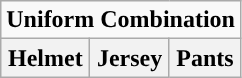<table class="wikitable">
<tr>
<td align="center" Colspan="3"><strong>Uniform Combination</strong></td>
</tr>
<tr align="center">
<th>Helmet</th>
<th>Jersey</th>
<th>Pants</th>
</tr>
</table>
